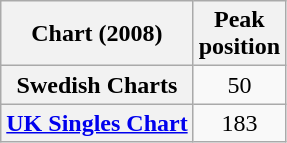<table class="wikitable sortable plainrowheaders" style="text-align:center">
<tr>
<th scope="col">Chart (2008)</th>
<th scope="col">Peak<br>position</th>
</tr>
<tr>
<th scope="row">Swedish Charts</th>
<td>50</td>
</tr>
<tr>
<th scope="row"><a href='#'>UK Singles Chart</a></th>
<td>183</td>
</tr>
</table>
